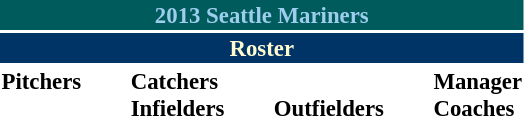<table class="toccolours" style="font-size: 95%;">
<tr>
<th colspan="10" style="background:#005c5c; color:#9eceee; text-align:center;">2013 Seattle Mariners</th>
</tr>
<tr>
<td colspan="10" style="background:#036; color:#fffdd0; text-align:center;"><strong>Roster</strong></td>
</tr>
<tr>
<td valign="top"><strong>Pitchers</strong><br>




















</td>
<td style="width:25px;"></td>
<td valign="top"><strong>Catchers</strong><br>






<strong>Infielders</strong>








</td>
<td style="width:25px;"></td>
<td valign="top"><br><strong>Outfielders</strong>








</td>
<td style="width:25px;"></td>
<td valign="top"><strong>Manager</strong><br>
<strong>Coaches</strong>
 
  
 
 
 
 
 
 </td>
</tr>
</table>
